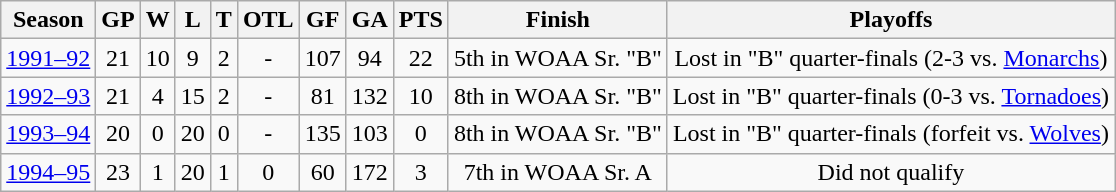<table class="wikitable">
<tr>
<th>Season</th>
<th>GP</th>
<th>W</th>
<th>L</th>
<th>T</th>
<th>OTL</th>
<th>GF</th>
<th>GA</th>
<th>PTS</th>
<th>Finish</th>
<th>Playoffs</th>
</tr>
<tr align="center">
<td><a href='#'>1991–92</a></td>
<td>21</td>
<td>10</td>
<td>9</td>
<td>2</td>
<td>-</td>
<td>107</td>
<td>94</td>
<td>22</td>
<td>5th in WOAA Sr. "B"</td>
<td>Lost in "B" quarter-finals (2-3 vs. <a href='#'>Monarchs</a>)</td>
</tr>
<tr align="center">
<td><a href='#'>1992–93</a></td>
<td>21</td>
<td>4</td>
<td>15</td>
<td>2</td>
<td>-</td>
<td>81</td>
<td>132</td>
<td>10</td>
<td>8th in WOAA Sr. "B"</td>
<td>Lost in "B" quarter-finals (0-3 vs. <a href='#'>Tornadoes</a>)</td>
</tr>
<tr align="center">
<td><a href='#'>1993–94</a></td>
<td>20</td>
<td>0</td>
<td>20</td>
<td>0</td>
<td>-</td>
<td>135</td>
<td>103</td>
<td>0</td>
<td>8th in WOAA Sr. "B"</td>
<td>Lost in "B" quarter-finals (forfeit vs. <a href='#'>Wolves</a>)</td>
</tr>
<tr align="center">
<td><a href='#'>1994–95</a></td>
<td>23</td>
<td>1</td>
<td>20</td>
<td>1</td>
<td>0</td>
<td>60</td>
<td>172</td>
<td>3</td>
<td>7th in WOAA Sr. A</td>
<td>Did not qualify</td>
</tr>
</table>
